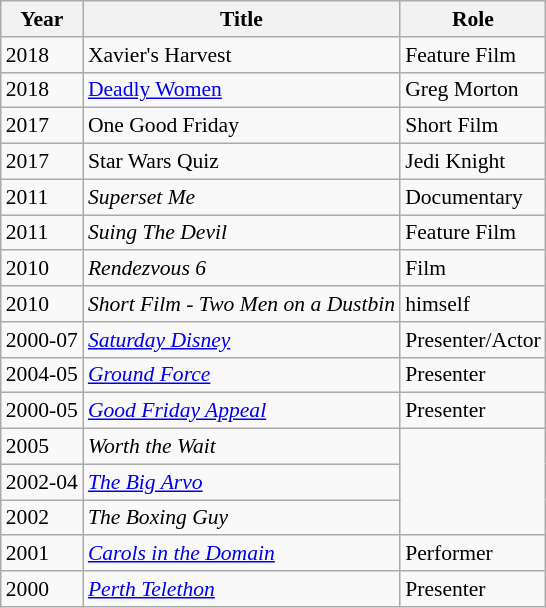<table class="wikitable" style="font-size: 90%;">
<tr>
<th>Year</th>
<th>Title</th>
<th>Role</th>
</tr>
<tr>
<td>2018</td>
<td>Xavier's Harvest</td>
<td>Feature Film</td>
</tr>
<tr>
<td>2018</td>
<td><a href='#'>Deadly Women</a></td>
<td>Greg Morton</td>
</tr>
<tr>
<td>2017</td>
<td>One Good Friday</td>
<td>Short Film</td>
</tr>
<tr>
<td>2017</td>
<td>Star Wars Quiz</td>
<td>Jedi Knight</td>
</tr>
<tr>
<td>2011</td>
<td><em>Superset Me</em></td>
<td>Documentary</td>
</tr>
<tr>
<td>2011</td>
<td><em>Suing The Devil</em></td>
<td>Feature Film</td>
</tr>
<tr>
<td>2010</td>
<td><em>Rendezvous 6</em></td>
<td>Film</td>
</tr>
<tr>
<td>2010</td>
<td><em>Short Film - Two Men on a Dustbin</em></td>
<td>himself</td>
</tr>
<tr>
<td>2000-07</td>
<td><em><a href='#'>Saturday Disney</a></em></td>
<td>Presenter/Actor</td>
</tr>
<tr>
<td>2004-05</td>
<td><em><a href='#'>Ground Force</a></em></td>
<td>Presenter</td>
</tr>
<tr>
<td>2000-05</td>
<td><em><a href='#'>Good Friday Appeal</a></em></td>
<td>Presenter</td>
</tr>
<tr>
<td>2005</td>
<td><em>Worth the Wait</em></td>
</tr>
<tr>
<td>2002-04</td>
<td><em><a href='#'>The Big Arvo</a></em></td>
</tr>
<tr>
<td>2002</td>
<td><em>The Boxing Guy</em></td>
</tr>
<tr>
<td>2001</td>
<td><em><a href='#'>Carols in the Domain</a></em></td>
<td>Performer</td>
</tr>
<tr>
<td>2000</td>
<td><em><a href='#'>Perth Telethon</a></em></td>
<td>Presenter</td>
</tr>
</table>
